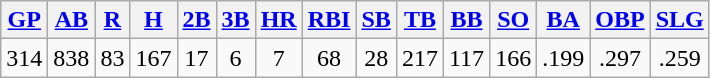<table class="wikitable">
<tr>
<th><a href='#'>GP</a></th>
<th><a href='#'>AB</a></th>
<th><a href='#'>R</a></th>
<th><a href='#'>H</a></th>
<th><a href='#'>2B</a></th>
<th><a href='#'>3B</a></th>
<th><a href='#'>HR</a></th>
<th><a href='#'>RBI</a></th>
<th><a href='#'>SB</a></th>
<th><a href='#'>TB</a></th>
<th><a href='#'>BB</a></th>
<th><a href='#'>SO</a></th>
<th><a href='#'>BA</a></th>
<th><a href='#'>OBP</a></th>
<th><a href='#'>SLG</a></th>
</tr>
<tr align=center>
<td>314</td>
<td>838</td>
<td>83</td>
<td>167</td>
<td>17</td>
<td>6</td>
<td>7</td>
<td>68</td>
<td>28</td>
<td>217</td>
<td>117</td>
<td>166</td>
<td>.199</td>
<td>.297</td>
<td>.259</td>
</tr>
</table>
